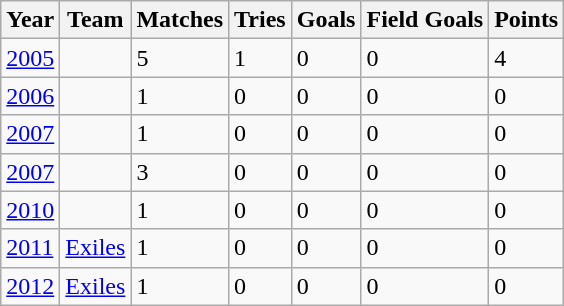<table class="wikitable">
<tr>
<th>Year</th>
<th>Team</th>
<th>Matches</th>
<th>Tries</th>
<th>Goals</th>
<th>Field Goals</th>
<th>Points</th>
</tr>
<tr>
<td><a href='#'>2005</a></td>
<td></td>
<td>5</td>
<td>1</td>
<td>0</td>
<td>0</td>
<td>4</td>
</tr>
<tr>
<td><a href='#'>2006</a></td>
<td></td>
<td>1</td>
<td>0</td>
<td>0</td>
<td>0</td>
<td>0</td>
</tr>
<tr>
<td><a href='#'>2007</a></td>
<td></td>
<td>1</td>
<td>0</td>
<td>0</td>
<td>0</td>
<td>0</td>
</tr>
<tr>
<td><a href='#'>2007</a></td>
<td></td>
<td>3</td>
<td>0</td>
<td>0</td>
<td>0</td>
<td>0</td>
</tr>
<tr>
<td><a href='#'>2010</a></td>
<td></td>
<td>1</td>
<td>0</td>
<td>0</td>
<td>0</td>
<td>0</td>
</tr>
<tr>
<td><a href='#'>2011</a></td>
<td><a href='#'>Exiles</a></td>
<td>1</td>
<td>0</td>
<td>0</td>
<td>0</td>
<td>0</td>
</tr>
<tr>
<td><a href='#'>2012</a></td>
<td><a href='#'>Exiles</a></td>
<td>1</td>
<td>0</td>
<td>0</td>
<td>0</td>
<td>0</td>
</tr>
</table>
